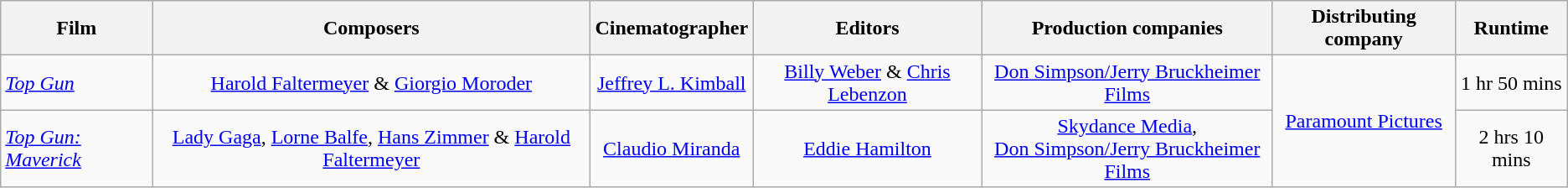<table class="wikitable sortable" style="text-align:center;">
<tr>
<th>Film</th>
<th>Composers</th>
<th>Cinematographer</th>
<th>Editors</th>
<th>Production companies</th>
<th>Distributing company</th>
<th>Runtime</th>
</tr>
<tr>
<td style="text-align:left"><em><a href='#'>Top Gun</a></em></td>
<td><a href='#'>Harold Faltermeyer</a> & <a href='#'>Giorgio Moroder</a></td>
<td><a href='#'>Jeffrey L. Kimball</a></td>
<td><a href='#'>Billy Weber</a> & <a href='#'>Chris Lebenzon</a></td>
<td><a href='#'>Don Simpson/Jerry Bruckheimer Films</a></td>
<td rowspan="2"><a href='#'>Paramount Pictures</a></td>
<td>1 hr 50 mins</td>
</tr>
<tr>
<td style="text-align:left"><em><a href='#'>Top Gun: Maverick</a></em></td>
<td><a href='#'>Lady Gaga</a>, <a href='#'>Lorne Balfe</a>, <a href='#'>Hans Zimmer</a> & <a href='#'>Harold Faltermeyer</a></td>
<td><a href='#'>Claudio Miranda</a></td>
<td><a href='#'>Eddie Hamilton</a></td>
<td><a href='#'>Skydance Media</a>, <br><a href='#'>Don Simpson/Jerry Bruckheimer Films</a></td>
<td>2 hrs 10 mins</td>
</tr>
</table>
